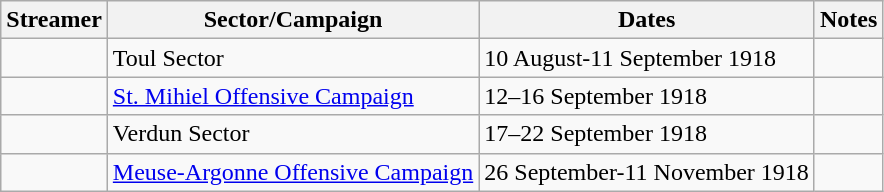<table class="wikitable">
<tr>
<th>Streamer</th>
<th>Sector/Campaign</th>
<th>Dates</th>
<th>Notes</th>
</tr>
<tr>
<td></td>
<td>Toul Sector</td>
<td>10 August-11 September 1918</td>
<td></td>
</tr>
<tr>
<td></td>
<td><a href='#'>St. Mihiel Offensive Campaign</a></td>
<td>12–16 September 1918</td>
<td></td>
</tr>
<tr>
<td></td>
<td>Verdun Sector</td>
<td>17–22 September 1918</td>
<td></td>
</tr>
<tr>
<td></td>
<td><a href='#'>Meuse-Argonne Offensive Campaign</a></td>
<td>26 September-11 November 1918</td>
<td></td>
</tr>
</table>
